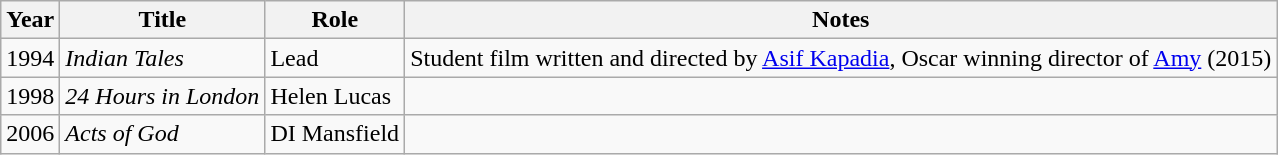<table class="wikitable sortable">
<tr>
<th>Year</th>
<th>Title</th>
<th>Role</th>
<th class=unsortable>Notes</th>
</tr>
<tr>
<td>1994</td>
<td><em>Indian Tales</em></td>
<td>Lead</td>
<td>Student film written and directed by <a href='#'>Asif Kapadia</a>, Oscar winning director of <a href='#'>Amy</a> (2015)</td>
</tr>
<tr>
<td>1998</td>
<td><em>24 Hours in London</em></td>
<td>Helen Lucas</td>
<td></td>
</tr>
<tr>
<td>2006</td>
<td><em>Acts of God</em></td>
<td>DI Mansfield</td>
<td></td>
</tr>
</table>
